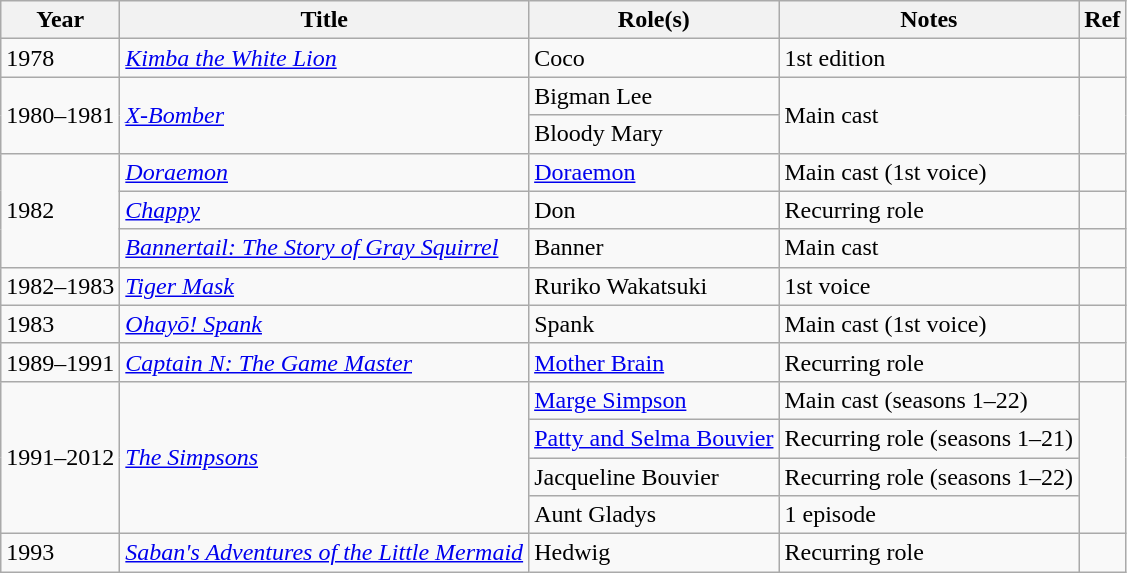<table class="wikitable plainrowheaders sortable">
<tr>
<th scope="col">Year</th>
<th scope="col">Title</th>
<th scope="col">Role(s)</th>
<th scope="col">Notes</th>
<th scope="col" class="unsortable">Ref</th>
</tr>
<tr>
<td>1978</td>
<td><em><a href='#'>Kimba the White Lion</a></em></td>
<td>Coco</td>
<td>1st edition</td>
<td></td>
</tr>
<tr>
<td rowspan=2>1980–1981</td>
<td rowspan=2><em><a href='#'>X-Bomber</a></em></td>
<td>Bigman Lee</td>
<td rowspan=2>Main cast</td>
<td rowspan=2></td>
</tr>
<tr>
<td>Bloody Mary</td>
</tr>
<tr>
<td rowspan=3>1982</td>
<td><em><a href='#'>Doraemon</a></em></td>
<td><a href='#'>Doraemon</a></td>
<td>Main cast (1st voice)</td>
<td></td>
</tr>
<tr>
<td><em><a href='#'>Chappy</a></em></td>
<td>Don</td>
<td>Recurring role</td>
<td></td>
</tr>
<tr>
<td><em><a href='#'>Bannertail: The Story of Gray Squirrel</a></em></td>
<td>Banner</td>
<td>Main cast</td>
<td></td>
</tr>
<tr>
<td>1982–1983</td>
<td><em><a href='#'>Tiger Mask</a></em></td>
<td>Ruriko Wakatsuki</td>
<td>1st voice</td>
<td></td>
</tr>
<tr>
<td>1983</td>
<td><em><a href='#'>Ohayō! Spank</a></em></td>
<td>Spank</td>
<td>Main cast (1st voice)</td>
<td></td>
</tr>
<tr>
<td>1989–1991</td>
<td><em><a href='#'>Captain N: The Game Master</a></em></td>
<td><a href='#'>Mother Brain</a></td>
<td>Recurring role</td>
<td></td>
</tr>
<tr>
<td rowspan=4>1991–2012</td>
<td rowspan=4><em><a href='#'>The Simpsons</a></em></td>
<td><a href='#'>Marge Simpson</a></td>
<td>Main cast (seasons 1–22)</td>
<td rowspan=4></td>
</tr>
<tr>
<td><a href='#'>Patty and Selma Bouvier</a></td>
<td>Recurring role (seasons 1–21)</td>
</tr>
<tr>
<td>Jacqueline Bouvier</td>
<td>Recurring role (seasons 1–22)</td>
</tr>
<tr>
<td>Aunt Gladys</td>
<td>1 episode</td>
</tr>
<tr>
<td>1993</td>
<td><em><a href='#'>Saban's Adventures of the Little Mermaid</a></em></td>
<td>Hedwig</td>
<td>Recurring role</td>
<td></td>
</tr>
</table>
